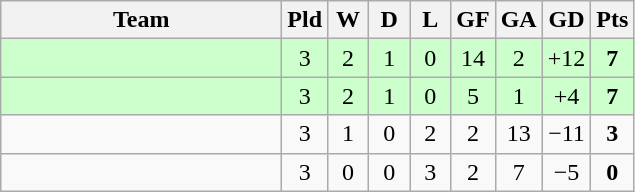<table class="wikitable" style="text-align:center;">
<tr>
<th width=180>Team</th>
<th width=20>Pld</th>
<th width=20>W</th>
<th width=20>D</th>
<th width=20>L</th>
<th width=20>GF</th>
<th width=20>GA</th>
<th width=20>GD</th>
<th width=20>Pts</th>
</tr>
<tr bgcolor=ccffcc>
<td align="left"><em></em></td>
<td>3</td>
<td>2</td>
<td>1</td>
<td>0</td>
<td>14</td>
<td>2</td>
<td>+12</td>
<td><strong>7</strong></td>
</tr>
<tr bgcolor=ccffcc>
<td align="left"></td>
<td>3</td>
<td>2</td>
<td>1</td>
<td>0</td>
<td>5</td>
<td>1</td>
<td>+4</td>
<td><strong>7</strong></td>
</tr>
<tr>
<td align="left"></td>
<td>3</td>
<td>1</td>
<td>0</td>
<td>2</td>
<td>2</td>
<td>13</td>
<td>−11</td>
<td><strong>3</strong></td>
</tr>
<tr>
<td align="left"></td>
<td>3</td>
<td>0</td>
<td>0</td>
<td>3</td>
<td>2</td>
<td>7</td>
<td>−5</td>
<td><strong>0</strong></td>
</tr>
</table>
